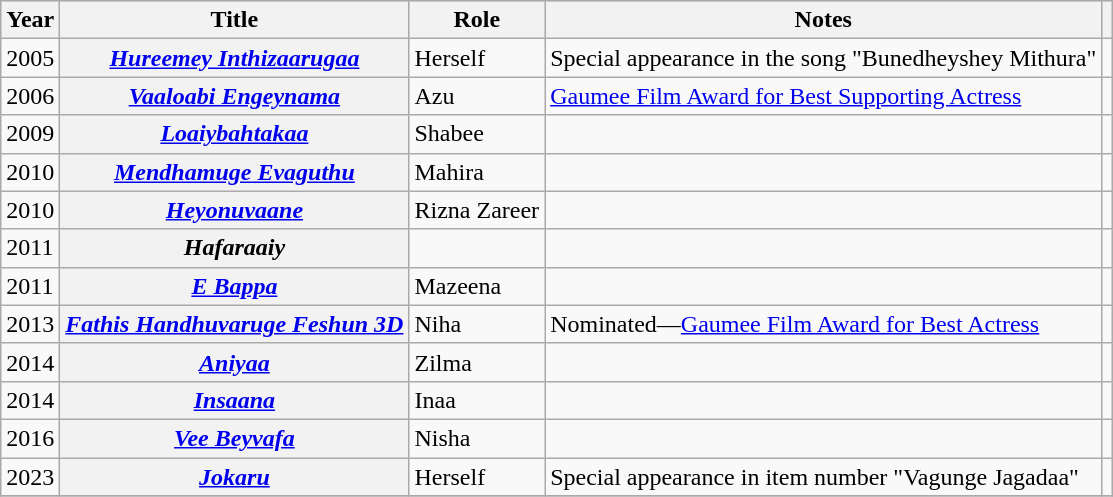<table class="wikitable sortable plainrowheaders">
<tr style="background:#ccc; text-align:center;">
<th scope="col">Year</th>
<th scope="col">Title</th>
<th scope="col">Role</th>
<th scope="col">Notes</th>
<th scope="col" class="unsortable"></th>
</tr>
<tr>
<td>2005</td>
<th scope="row"><em><a href='#'>Hureemey Inthizaarugaa</a></em></th>
<td>Herself</td>
<td>Special appearance in the song "Bunedheyshey Mithura"</td>
<td style="text-align: center;"></td>
</tr>
<tr>
<td>2006</td>
<th scope="row"><em><a href='#'>Vaaloabi Engeynama</a></em></th>
<td>Azu</td>
<td><a href='#'>Gaumee Film Award for Best Supporting Actress</a></td>
<td style="text-align: center;"></td>
</tr>
<tr>
<td>2009</td>
<th scope="row"><em><a href='#'>Loaiybahtakaa</a></em></th>
<td>Shabee</td>
<td></td>
<td style="text-align: center;"></td>
</tr>
<tr>
<td>2010</td>
<th scope="row"><em><a href='#'>Mendhamuge Evaguthu</a></em></th>
<td>Mahira</td>
<td></td>
<td style="text-align: center;"></td>
</tr>
<tr>
<td>2010</td>
<th scope="row"><em><a href='#'>Heyonuvaane</a></em></th>
<td>Rizna Zareer</td>
<td></td>
<td style="text-align: center;"></td>
</tr>
<tr>
<td>2011</td>
<th scope="row"><em>Hafaraaiy</em></th>
<td></td>
<td></td>
<td style="text-align: center;"></td>
</tr>
<tr>
<td>2011</td>
<th scope="row"><em><a href='#'>E Bappa</a></em></th>
<td>Mazeena</td>
<td></td>
<td style="text-align: center;"></td>
</tr>
<tr>
<td>2013</td>
<th scope="row"><em><a href='#'>Fathis Handhuvaruge Feshun 3D</a></em></th>
<td>Niha</td>
<td>Nominated—<a href='#'>Gaumee Film Award for Best Actress</a></td>
<td style="text-align: center;"></td>
</tr>
<tr>
<td>2014</td>
<th scope="row"><em><a href='#'>Aniyaa</a></em></th>
<td>Zilma</td>
<td></td>
<td style="text-align: center;"></td>
</tr>
<tr>
<td>2014</td>
<th scope="row"><em><a href='#'>Insaana</a></em></th>
<td>Inaa</td>
<td></td>
<td style="text-align: center;"></td>
</tr>
<tr>
<td>2016</td>
<th scope="row"><em><a href='#'>Vee Beyvafa</a></em></th>
<td>Nisha</td>
<td></td>
<td style="text-align: center;"></td>
</tr>
<tr>
<td>2023</td>
<th scope="row"><em><a href='#'>Jokaru</a></em></th>
<td>Herself</td>
<td>Special appearance in item number "Vagunge Jagadaa"</td>
<td style="text-align: center;"></td>
</tr>
<tr>
</tr>
</table>
